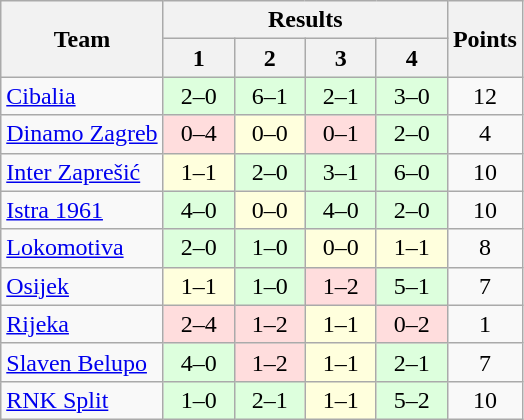<table class="wikitable" style="text-align:center">
<tr>
<th rowspan=2>Team</th>
<th colspan=4>Results</th>
<th rowspan=2>Points</th>
</tr>
<tr>
<th width=40>1</th>
<th width=40>2</th>
<th width=40>3</th>
<th width=40>4</th>
</tr>
<tr>
<td align=left><a href='#'>Cibalia</a></td>
<td bgcolor=#ddffdd>2–0</td>
<td bgcolor=#ddffdd>6–1</td>
<td bgcolor=#ddffdd>2–1</td>
<td bgcolor=#ddffdd>3–0</td>
<td>12</td>
</tr>
<tr>
<td align=left><a href='#'>Dinamo Zagreb</a></td>
<td bgcolor=#ffdddd>0–4</td>
<td bgcolor=#ffffdd>0–0</td>
<td bgcolor=#ffdddd>0–1</td>
<td bgcolor=#ddffdd>2–0</td>
<td>4</td>
</tr>
<tr>
<td align=left><a href='#'>Inter Zaprešić</a></td>
<td bgcolor=#ffffdd>1–1</td>
<td bgcolor=#ddffdd>2–0</td>
<td bgcolor=#ddffdd>3–1</td>
<td bgcolor=#ddffdd>6–0</td>
<td>10</td>
</tr>
<tr>
<td align=left><a href='#'>Istra 1961</a></td>
<td bgcolor=#ddffdd>4–0</td>
<td bgcolor=#ffffdd>0–0</td>
<td bgcolor=#ddffdd>4–0</td>
<td bgcolor=#ddffdd>2–0</td>
<td>10</td>
</tr>
<tr>
<td align=left><a href='#'>Lokomotiva</a></td>
<td bgcolor=#ddffdd>2–0</td>
<td bgcolor=#ddffdd>1–0</td>
<td bgcolor=#ffffdd>0–0</td>
<td bgcolor=#ffffdd>1–1</td>
<td>8</td>
</tr>
<tr>
<td align=left><a href='#'>Osijek</a></td>
<td bgcolor=#ffffdd>1–1</td>
<td bgcolor=#ddffdd>1–0</td>
<td bgcolor=#ffdddd>1–2</td>
<td bgcolor=#ddffdd>5–1</td>
<td>7</td>
</tr>
<tr>
<td align=left><a href='#'>Rijeka</a></td>
<td bgcolor=#ffdddd>2–4</td>
<td bgcolor=#ffdddd>1–2</td>
<td bgcolor=#ffffdd>1–1</td>
<td bgcolor=#ffdddd>0–2</td>
<td>1</td>
</tr>
<tr>
<td align=left><a href='#'>Slaven Belupo</a></td>
<td bgcolor=#ddffdd>4–0</td>
<td bgcolor=#ffdddd>1–2</td>
<td bgcolor=#ffffdd>1–1</td>
<td bgcolor=#ddffdd>2–1</td>
<td>7</td>
</tr>
<tr>
<td align=left><a href='#'>RNK Split</a></td>
<td bgcolor=#ddffdd>1–0</td>
<td bgcolor=#ddffdd>2–1</td>
<td bgcolor=#ffffdd>1–1</td>
<td bgcolor=#ddffdd>5–2</td>
<td>10</td>
</tr>
</table>
